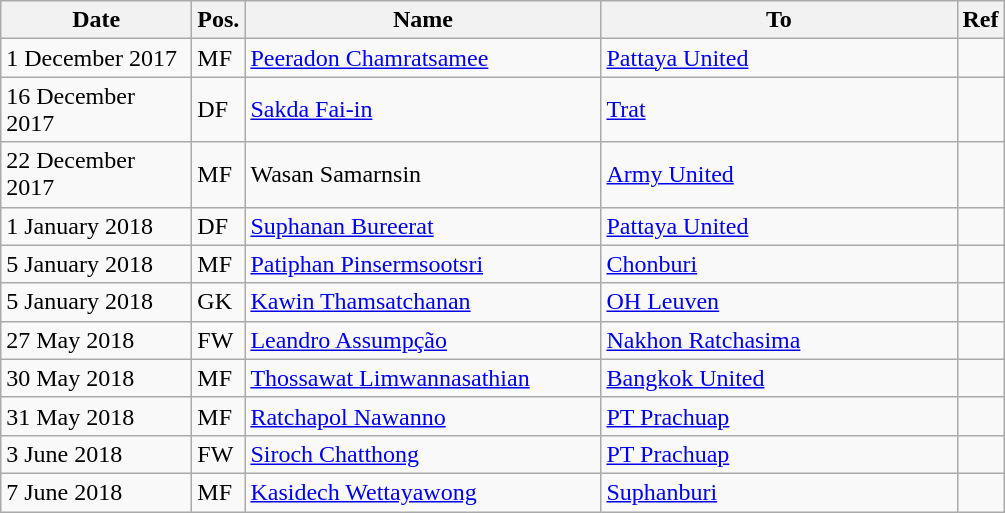<table class="wikitable">
<tr>
<th width="120">Date</th>
<th>Pos.</th>
<th width="230">Name</th>
<th width="230">To</th>
<th>Ref</th>
</tr>
<tr>
<td>1 December 2017</td>
<td>MF</td>
<td> <a href='#'>Peeradon Chamratsamee</a></td>
<td> <a href='#'>Pattaya United</a></td>
<td align=center></td>
</tr>
<tr>
<td>16 December 2017</td>
<td>DF</td>
<td> <a href='#'>Sakda Fai-in</a></td>
<td> <a href='#'>Trat</a></td>
<td></td>
</tr>
<tr>
<td>22 December 2017</td>
<td>MF</td>
<td> Wasan Samarnsin</td>
<td> <a href='#'>Army United</a></td>
<td></td>
</tr>
<tr>
<td>1 January 2018</td>
<td>DF</td>
<td> <a href='#'>Suphanan Bureerat</a></td>
<td> <a href='#'>Pattaya United</a></td>
<td></td>
</tr>
<tr>
<td>5 January 2018</td>
<td>MF</td>
<td> <a href='#'>Patiphan Pinsermsootsri</a></td>
<td> <a href='#'>Chonburi</a></td>
<td></td>
</tr>
<tr>
<td>5 January 2018</td>
<td>GK</td>
<td> <a href='#'>Kawin Thamsatchanan</a></td>
<td> <a href='#'>OH Leuven</a></td>
<td align=center></td>
</tr>
<tr>
<td>27 May 2018</td>
<td>FW</td>
<td> <a href='#'>Leandro Assumpção</a></td>
<td> <a href='#'>Nakhon Ratchasima</a></td>
<td align=center></td>
</tr>
<tr>
<td>30 May 2018</td>
<td>MF</td>
<td> <a href='#'>Thossawat Limwannasathian</a></td>
<td> <a href='#'>Bangkok United</a></td>
<td align=center></td>
</tr>
<tr>
<td>31 May 2018</td>
<td>MF</td>
<td> <a href='#'>Ratchapol Nawanno</a></td>
<td> <a href='#'>PT Prachuap</a></td>
<td align=center></td>
</tr>
<tr>
<td>3 June 2018</td>
<td>FW</td>
<td> <a href='#'>Siroch Chatthong</a></td>
<td> <a href='#'>PT Prachuap</a></td>
<td align=center></td>
</tr>
<tr>
<td>7 June 2018</td>
<td>MF</td>
<td> <a href='#'>Kasidech Wettayawong</a></td>
<td> <a href='#'>Suphanburi</a></td>
<td align=center></td>
</tr>
</table>
